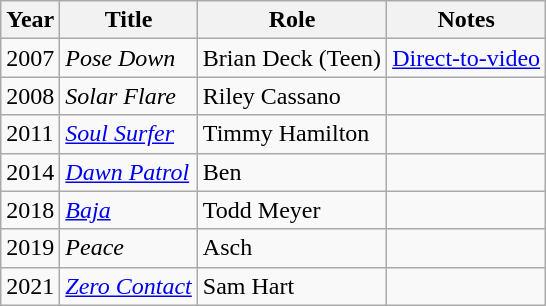<table class="wikitable">
<tr>
<th>Year</th>
<th>Title</th>
<th>Role</th>
<th>Notes</th>
</tr>
<tr>
<td>2007</td>
<td><em>Pose Down</em></td>
<td>Brian Deck (Teen)</td>
<td><a href='#'>Direct-to-video</a></td>
</tr>
<tr>
<td>2008</td>
<td><em>Solar Flare</em></td>
<td>Riley Cassano</td>
<td></td>
</tr>
<tr>
<td>2011</td>
<td><em><a href='#'>Soul Surfer</a></em></td>
<td>Timmy Hamilton</td>
<td></td>
</tr>
<tr>
<td>2014</td>
<td><em><a href='#'>Dawn Patrol</a></em></td>
<td>Ben</td>
<td></td>
</tr>
<tr>
<td>2018</td>
<td><em><a href='#'>Baja</a></em></td>
<td>Todd Meyer</td>
<td></td>
</tr>
<tr>
<td>2019</td>
<td><em>Peace</em></td>
<td>Asch</td>
<td></td>
</tr>
<tr>
<td>2021</td>
<td><em><a href='#'>Zero Contact</a></em></td>
<td>Sam Hart</td>
<td></td>
</tr>
</table>
